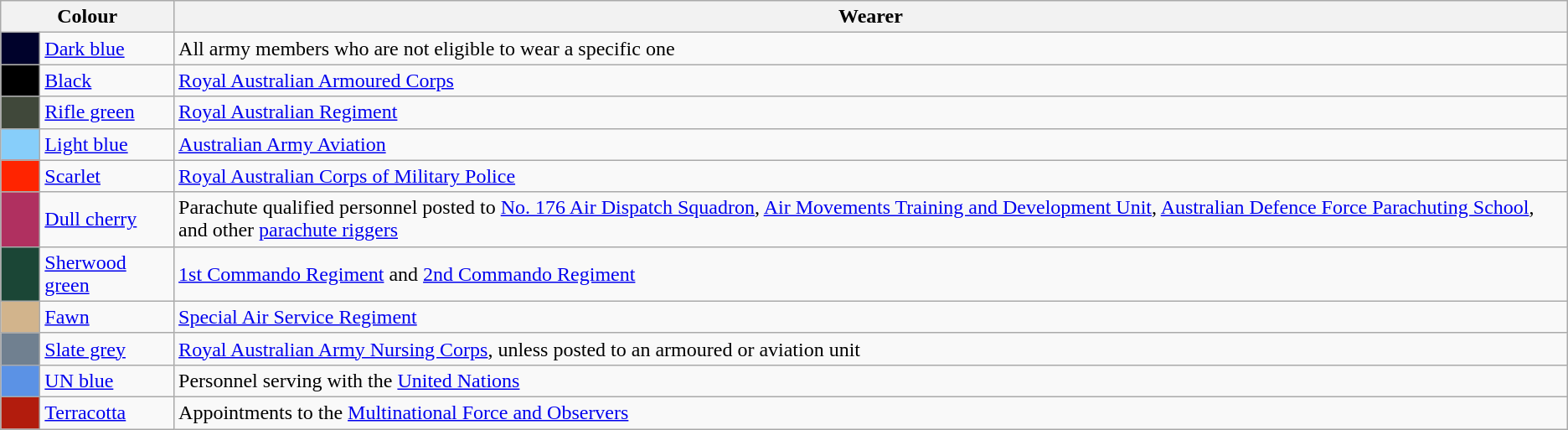<table class="wikitable">
<tr>
<th colspan="2">Colour</th>
<th>Wearer</th>
</tr>
<tr>
<td style="background:#00022b;">      </td>
<td><a href='#'>Dark blue</a></td>
<td>All army members who are not eligible to wear a specific one</td>
</tr>
<tr>
<td style="background:black;">      </td>
<td><a href='#'>Black</a></td>
<td><a href='#'>Royal Australian Armoured Corps</a></td>
</tr>
<tr>
<td style="background:#40483a;">      </td>
<td><a href='#'>Rifle green</a></td>
<td><a href='#'>Royal Australian Regiment</a></td>
</tr>
<tr>
<td style="background:#87CEFA;">      </td>
<td><a href='#'>Light blue</a></td>
<td><a href='#'>Australian Army Aviation</a></td>
</tr>
<tr>
<td style="background:#FF2400;">      </td>
<td><a href='#'>Scarlet</a></td>
<td><a href='#'>Royal Australian Corps of Military Police</a></td>
</tr>
<tr>
<td style="background:#B03060;">      </td>
<td><a href='#'>Dull cherry</a></td>
<td>Parachute qualified personnel posted to <a href='#'>No. 176 Air Dispatch Squadron</a>, <a href='#'>Air Movements Training and Development Unit</a>, <a href='#'>Australian Defence Force Parachuting School</a>, and other <a href='#'>parachute riggers</a></td>
</tr>
<tr>
<td style="background:#1B4636;">      </td>
<td><a href='#'>Sherwood green</a></td>
<td><a href='#'>1st Commando Regiment</a> and <a href='#'>2nd Commando Regiment</a></td>
</tr>
<tr>
<td style="background:tan;">      </td>
<td><a href='#'>Fawn</a></td>
<td><a href='#'>Special Air Service Regiment</a></td>
</tr>
<tr>
<td style="background:#708090;">      </td>
<td><a href='#'>Slate grey</a></td>
<td><a href='#'>Royal Australian Army Nursing Corps</a>, unless posted to an armoured or aviation unit</td>
</tr>
<tr>
<td style="background:#5B92E5;">      </td>
<td><a href='#'>UN blue</a></td>
<td>Personnel serving with the <a href='#'>United Nations</a></td>
</tr>
<tr>
<td style="background:#b21c0d">      </td>
<td><a href='#'>Terracotta</a></td>
<td>Appointments to the <a href='#'>Multinational Force and Observers</a></td>
</tr>
</table>
